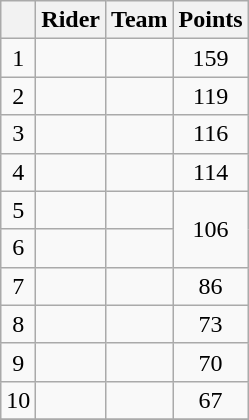<table class="wikitable">
<tr>
<th></th>
<th>Rider</th>
<th>Team</th>
<th>Points</th>
</tr>
<tr>
<td style="text-align:center;">1</td>
<td> </td>
<td></td>
<td style="text-align:center;">159</td>
</tr>
<tr>
<td style="text-align:center;">2</td>
<td> </td>
<td></td>
<td style="text-align:center;">119</td>
</tr>
<tr>
<td style="text-align:center;">3</td>
<td></td>
<td></td>
<td style="text-align:center;">116</td>
</tr>
<tr>
<td style="text-align:center;">4</td>
<td> </td>
<td></td>
<td style="text-align:center;">114</td>
</tr>
<tr>
<td style="text-align:center;">5</td>
<td> </td>
<td></td>
<td style="text-align:center;" rowspan="2">106</td>
</tr>
<tr>
<td style="text-align:center;">6</td>
<td></td>
<td></td>
</tr>
<tr>
<td style="text-align:center;">7</td>
<td></td>
<td></td>
<td style="text-align:center;">86</td>
</tr>
<tr>
<td style="text-align:center;">8</td>
<td></td>
<td></td>
<td style="text-align:center;">73</td>
</tr>
<tr>
<td style="text-align:center;">9</td>
<td></td>
<td></td>
<td style="text-align:center;">70</td>
</tr>
<tr>
<td style="text-align:center;">10</td>
<td></td>
<td></td>
<td style="text-align:center;">67</td>
</tr>
<tr>
</tr>
</table>
